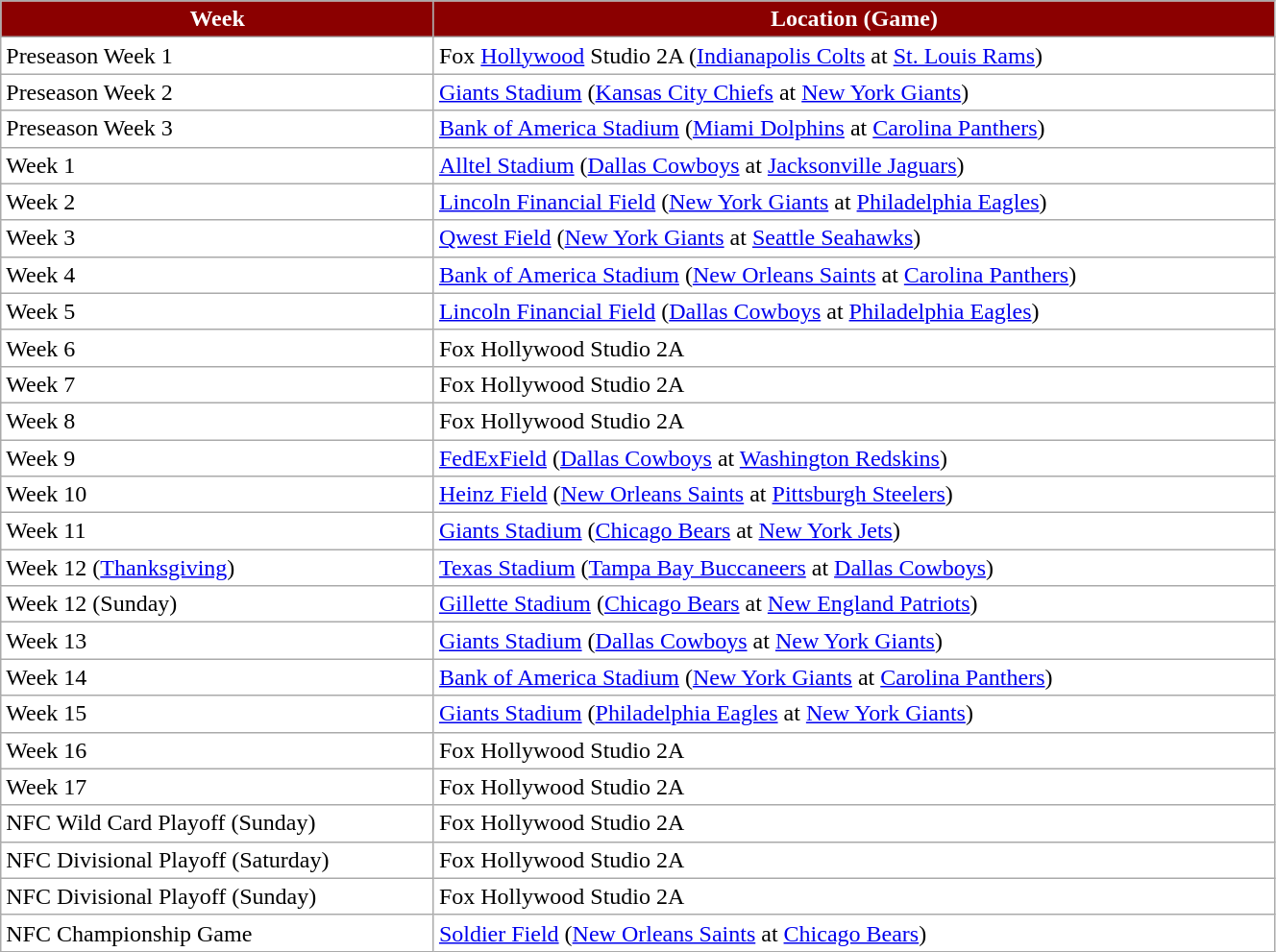<table class="wikitable" text-align: center; width="70%" style="background-color: #FFFFFF">
<tr style="color:white;">
<th style="background-color: #8B0000">Week</th>
<th style="background-color: #8B0000">Location (Game)</th>
</tr>
<tr>
<td>Preseason Week 1<br></td>
<td>Fox <a href='#'>Hollywood</a> Studio 2A (<a href='#'>Indianapolis Colts</a> at <a href='#'>St. Louis Rams</a>)</td>
</tr>
<tr>
<td>Preseason Week 2<br></td>
<td><a href='#'>Giants Stadium</a> (<a href='#'>Kansas City Chiefs</a> at <a href='#'>New York Giants</a>)</td>
</tr>
<tr>
<td>Preseason Week 3<br></td>
<td><a href='#'>Bank of America Stadium</a> (<a href='#'>Miami Dolphins</a> at <a href='#'>Carolina Panthers</a>)</td>
</tr>
<tr>
<td>Week 1<br></td>
<td><a href='#'>Alltel Stadium</a> (<a href='#'>Dallas Cowboys</a> at <a href='#'>Jacksonville Jaguars</a>)</td>
</tr>
<tr>
<td>Week 2<br></td>
<td><a href='#'>Lincoln Financial Field</a> (<a href='#'>New York Giants</a> at <a href='#'>Philadelphia Eagles</a>)</td>
</tr>
<tr>
<td>Week 3<br></td>
<td><a href='#'>Qwest Field</a> (<a href='#'>New York Giants</a> at <a href='#'>Seattle Seahawks</a>)</td>
</tr>
<tr>
<td>Week 4<br></td>
<td><a href='#'>Bank of America Stadium</a> (<a href='#'>New Orleans Saints</a> at <a href='#'>Carolina Panthers</a>)</td>
</tr>
<tr>
<td>Week 5<br></td>
<td><a href='#'>Lincoln Financial Field</a> (<a href='#'>Dallas Cowboys</a> at <a href='#'>Philadelphia Eagles</a>)</td>
</tr>
<tr>
<td>Week 6<br></td>
<td>Fox Hollywood Studio 2A</td>
</tr>
<tr>
<td>Week 7<br></td>
<td>Fox Hollywood Studio 2A</td>
</tr>
<tr>
<td>Week 8<br></td>
<td>Fox Hollywood Studio 2A</td>
</tr>
<tr>
<td>Week 9<br></td>
<td><a href='#'>FedExField</a> (<a href='#'>Dallas Cowboys</a> at <a href='#'>Washington Redskins</a>)</td>
</tr>
<tr>
<td>Week 10<br></td>
<td><a href='#'>Heinz Field</a> (<a href='#'>New Orleans Saints</a> at <a href='#'>Pittsburgh Steelers</a>)</td>
</tr>
<tr>
<td>Week 11<br></td>
<td><a href='#'>Giants Stadium</a> (<a href='#'>Chicago Bears</a> at <a href='#'>New York Jets</a>)</td>
</tr>
<tr>
<td>Week 12 (<a href='#'>Thanksgiving</a>)<br></td>
<td><a href='#'>Texas Stadium</a> (<a href='#'>Tampa Bay Buccaneers</a> at <a href='#'>Dallas Cowboys</a>)</td>
</tr>
<tr>
<td>Week 12 (Sunday)<br></td>
<td><a href='#'>Gillette Stadium</a> (<a href='#'>Chicago Bears</a> at <a href='#'>New England Patriots</a>)</td>
</tr>
<tr>
<td>Week 13<br></td>
<td><a href='#'>Giants Stadium</a> (<a href='#'>Dallas Cowboys</a> at <a href='#'>New York Giants</a>)</td>
</tr>
<tr>
<td>Week 14<br></td>
<td><a href='#'>Bank of America Stadium</a> (<a href='#'>New York Giants</a> at <a href='#'>Carolina Panthers</a>)</td>
</tr>
<tr>
<td>Week 15<br></td>
<td><a href='#'>Giants Stadium</a> (<a href='#'>Philadelphia Eagles</a> at <a href='#'>New York Giants</a>)</td>
</tr>
<tr>
<td>Week 16<br></td>
<td>Fox Hollywood Studio 2A</td>
</tr>
<tr>
<td>Week 17<br></td>
<td>Fox Hollywood Studio 2A</td>
</tr>
<tr>
<td>NFC Wild Card Playoff (Sunday)<br></td>
<td>Fox Hollywood Studio 2A</td>
</tr>
<tr>
<td>NFC Divisional Playoff (Saturday)<br></td>
<td>Fox Hollywood Studio 2A</td>
</tr>
<tr>
<td>NFC Divisional Playoff (Sunday)<br></td>
<td>Fox Hollywood Studio 2A</td>
</tr>
<tr>
<td>NFC Championship Game<br></td>
<td><a href='#'>Soldier Field</a> (<a href='#'>New Orleans Saints</a> at <a href='#'>Chicago Bears</a>)</td>
</tr>
</table>
